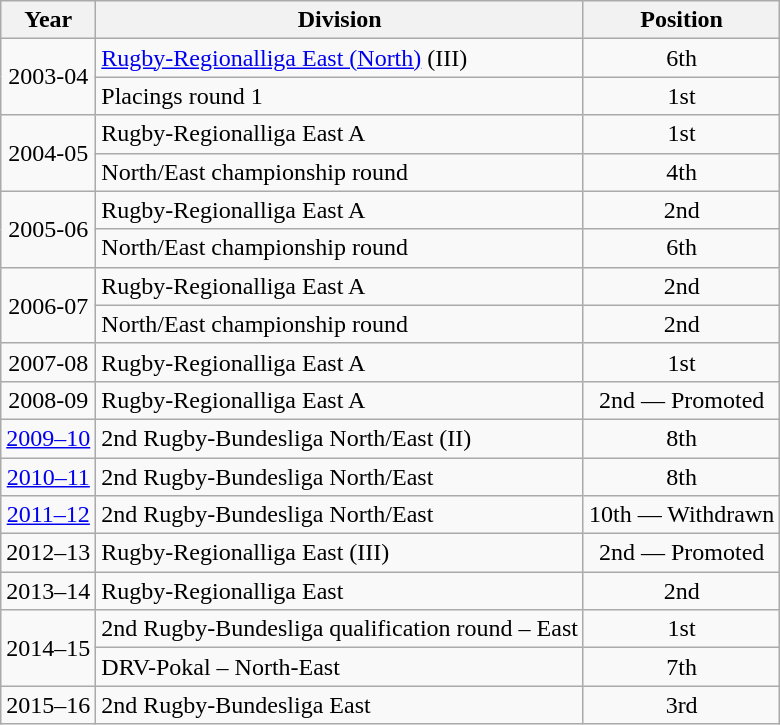<table class="wikitable">
<tr>
<th>Year</th>
<th>Division</th>
<th>Position</th>
</tr>
<tr align="center">
<td rowspan=2>2003-04</td>
<td align="left"><a href='#'>Rugby-Regionalliga East (North)</a> (III)</td>
<td>6th</td>
</tr>
<tr align="center">
<td align="left">Placings round 1</td>
<td>1st</td>
</tr>
<tr align="center">
<td rowspan=2>2004-05</td>
<td align="left">Rugby-Regionalliga East A</td>
<td>1st</td>
</tr>
<tr align="center">
<td align="left">North/East championship round</td>
<td>4th</td>
</tr>
<tr align="center">
<td rowspan=2>2005-06</td>
<td align="left">Rugby-Regionalliga East A</td>
<td>2nd</td>
</tr>
<tr align="center">
<td align="left">North/East championship round</td>
<td>6th</td>
</tr>
<tr align="center">
<td rowspan=2>2006-07</td>
<td align="left">Rugby-Regionalliga East A</td>
<td>2nd</td>
</tr>
<tr align="center">
<td align="left">North/East championship round</td>
<td>2nd</td>
</tr>
<tr align="center">
<td>2007-08</td>
<td align="left">Rugby-Regionalliga East A</td>
<td>1st</td>
</tr>
<tr align="center">
<td>2008-09</td>
<td align="left">Rugby-Regionalliga East A</td>
<td>2nd — Promoted</td>
</tr>
<tr align="center">
<td><a href='#'>2009–10</a></td>
<td align="left">2nd Rugby-Bundesliga North/East (II)</td>
<td>8th</td>
</tr>
<tr align="center">
<td><a href='#'>2010–11</a></td>
<td align="left">2nd Rugby-Bundesliga North/East</td>
<td>8th</td>
</tr>
<tr align="center">
<td><a href='#'>2011–12</a></td>
<td align="left">2nd Rugby-Bundesliga North/East</td>
<td>10th — Withdrawn</td>
</tr>
<tr align="center">
<td>2012–13</td>
<td align="left">Rugby-Regionalliga East (III)</td>
<td>2nd — Promoted</td>
</tr>
<tr align="center">
<td>2013–14</td>
<td align="left">Rugby-Regionalliga East</td>
<td>2nd</td>
</tr>
<tr align="center">
<td rowspan=2>2014–15</td>
<td align="left">2nd Rugby-Bundesliga qualification round – East</td>
<td>1st</td>
</tr>
<tr align="center">
<td align="left">DRV-Pokal – North-East</td>
<td>7th</td>
</tr>
<tr align="center">
<td>2015–16</td>
<td align="left">2nd Rugby-Bundesliga East</td>
<td>3rd</td>
</tr>
</table>
